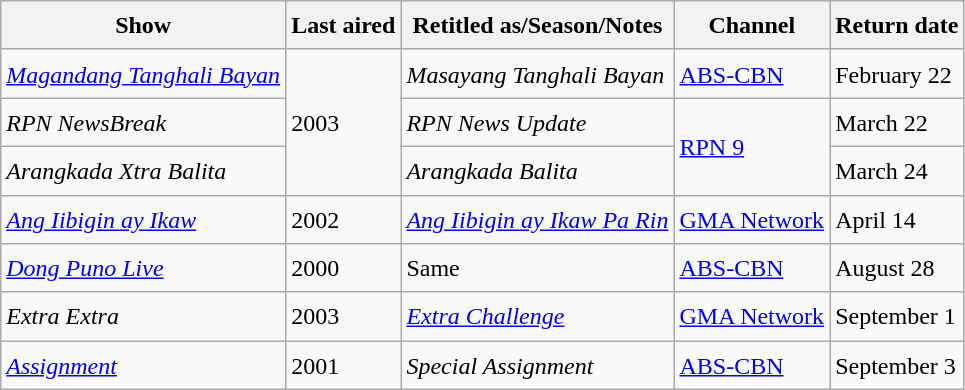<table class="wikitable" style="text-align:left; line-height:25px; width:auto;">
<tr>
<th>Show</th>
<th>Last aired</th>
<th>Retitled as/Season/Notes</th>
<th>Channel</th>
<th>Return date</th>
</tr>
<tr>
<td><em><a href='#'>Magandang Tanghali Bayan</a></em></td>
<td rowspan="3">2003</td>
<td><em>Masayang Tanghali Bayan</em></td>
<td><a href='#'>ABS-CBN</a></td>
<td>February 22</td>
</tr>
<tr>
<td><em>RPN NewsBreak</em></td>
<td><em>RPN News Update</em></td>
<td rowspan="2"><a href='#'>RPN 9</a></td>
<td>March 22</td>
</tr>
<tr>
<td><em>Arangkada Xtra Balita</em></td>
<td><em>Arangkada Balita</em></td>
<td>March 24</td>
</tr>
<tr>
<td><em><a href='#'>Ang Iibigin ay Ikaw</a></em></td>
<td>2002</td>
<td><em><a href='#'>Ang Iibigin ay Ikaw Pa Rin</a></em></td>
<td><a href='#'>GMA Network</a></td>
<td>April 14</td>
</tr>
<tr>
<td><em><a href='#'>Dong Puno Live</a></em></td>
<td>2000</td>
<td>Same</td>
<td><a href='#'>ABS-CBN</a></td>
<td>August 28</td>
</tr>
<tr>
<td><em>Extra Extra</em></td>
<td>2003</td>
<td><em><a href='#'>Extra Challenge</a></em></td>
<td><a href='#'>GMA Network</a></td>
<td>September 1</td>
</tr>
<tr>
<td><em><a href='#'>Assignment</a></em></td>
<td>2001</td>
<td><em>Special Assignment</em></td>
<td><a href='#'>ABS-CBN</a></td>
<td>September 3</td>
</tr>
</table>
